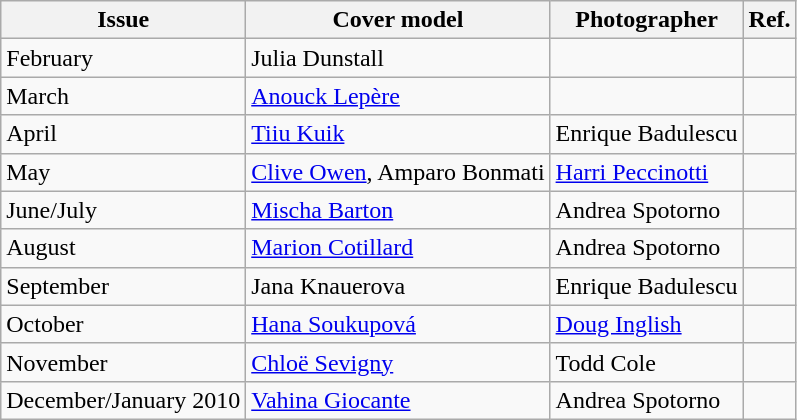<table class="wikitable">
<tr>
<th>Issue</th>
<th>Cover model</th>
<th>Photographer</th>
<th>Ref.</th>
</tr>
<tr>
<td>February</td>
<td>Julia Dunstall</td>
<td></td>
<td></td>
</tr>
<tr>
<td>March</td>
<td><a href='#'>Anouck Lepère</a></td>
<td></td>
<td></td>
</tr>
<tr>
<td>April</td>
<td><a href='#'>Tiiu Kuik</a></td>
<td>Enrique Badulescu</td>
<td></td>
</tr>
<tr>
<td>May</td>
<td><a href='#'>Clive Owen</a>, Amparo Bonmati</td>
<td><a href='#'>Harri Peccinotti</a></td>
<td></td>
</tr>
<tr>
<td>June/July</td>
<td><a href='#'>Mischa Barton</a></td>
<td>Andrea Spotorno</td>
<td></td>
</tr>
<tr>
<td>August</td>
<td><a href='#'>Marion Cotillard</a></td>
<td>Andrea Spotorno</td>
<td></td>
</tr>
<tr>
<td>September</td>
<td>Jana Knauerova</td>
<td>Enrique Badulescu</td>
<td></td>
</tr>
<tr>
<td>October</td>
<td><a href='#'>Hana Soukupová</a></td>
<td><a href='#'>Doug Inglish</a></td>
<td></td>
</tr>
<tr>
<td>November</td>
<td><a href='#'>Chloë Sevigny</a></td>
<td>Todd Cole</td>
<td></td>
</tr>
<tr>
<td>December/January 2010</td>
<td><a href='#'>Vahina Giocante</a></td>
<td>Andrea Spotorno</td>
<td></td>
</tr>
</table>
